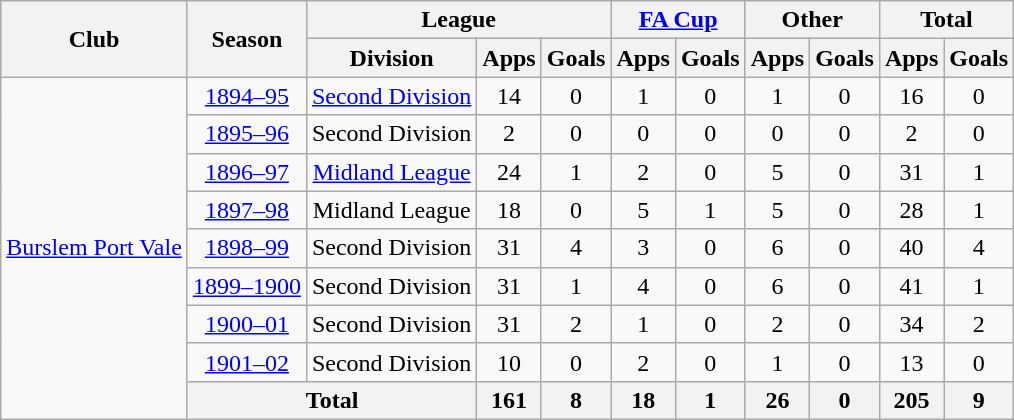<table class="wikitable" style="text-align:center">
<tr>
<th rowspan="2">Club</th>
<th rowspan="2">Season</th>
<th colspan="3">League</th>
<th colspan="2"><a href='#'>FA Cup</a></th>
<th colspan="2">Other</th>
<th colspan="2">Total</th>
</tr>
<tr>
<th>Division</th>
<th>Apps</th>
<th>Goals</th>
<th>Apps</th>
<th>Goals</th>
<th>Apps</th>
<th>Goals</th>
<th>Apps</th>
<th>Goals</th>
</tr>
<tr>
<td rowspan="9"><a href='#'>Burslem Port Vale</a></td>
<td><a href='#'>1894–95</a></td>
<td><a href='#'>Second Division</a></td>
<td>14</td>
<td>0</td>
<td>1</td>
<td>0</td>
<td>1</td>
<td>0</td>
<td>16</td>
<td>0</td>
</tr>
<tr>
<td><a href='#'>1895–96</a></td>
<td>Second Division</td>
<td>2</td>
<td>0</td>
<td>0</td>
<td>0</td>
<td>0</td>
<td>0</td>
<td>2</td>
<td>0</td>
</tr>
<tr>
<td><a href='#'>1896–97</a></td>
<td><a href='#'>Midland League</a></td>
<td>24</td>
<td>1</td>
<td>2</td>
<td>0</td>
<td>5</td>
<td>0</td>
<td>31</td>
<td>1</td>
</tr>
<tr>
<td><a href='#'>1897–98</a></td>
<td>Midland League</td>
<td>18</td>
<td>0</td>
<td>5</td>
<td>1</td>
<td>5</td>
<td>0</td>
<td>28</td>
<td>1</td>
</tr>
<tr>
<td><a href='#'>1898–99</a></td>
<td>Second Division</td>
<td>31</td>
<td>4</td>
<td>3</td>
<td>0</td>
<td>6</td>
<td>0</td>
<td>40</td>
<td>4</td>
</tr>
<tr>
<td><a href='#'>1899–1900</a></td>
<td>Second Division</td>
<td>31</td>
<td>1</td>
<td>4</td>
<td>0</td>
<td>6</td>
<td>0</td>
<td>41</td>
<td>1</td>
</tr>
<tr>
<td><a href='#'>1900–01</a></td>
<td>Second Division</td>
<td>31</td>
<td>2</td>
<td>1</td>
<td>0</td>
<td>2</td>
<td>0</td>
<td>34</td>
<td>2</td>
</tr>
<tr>
<td><a href='#'>1901–02</a></td>
<td>Second Division</td>
<td>10</td>
<td>0</td>
<td>2</td>
<td>0</td>
<td>1</td>
<td>0</td>
<td>13</td>
<td>0</td>
</tr>
<tr>
<th colspan="2">Total</th>
<th>161</th>
<th>8</th>
<th>18</th>
<th>1</th>
<th>26</th>
<th>0</th>
<th>205</th>
<th>9</th>
</tr>
</table>
